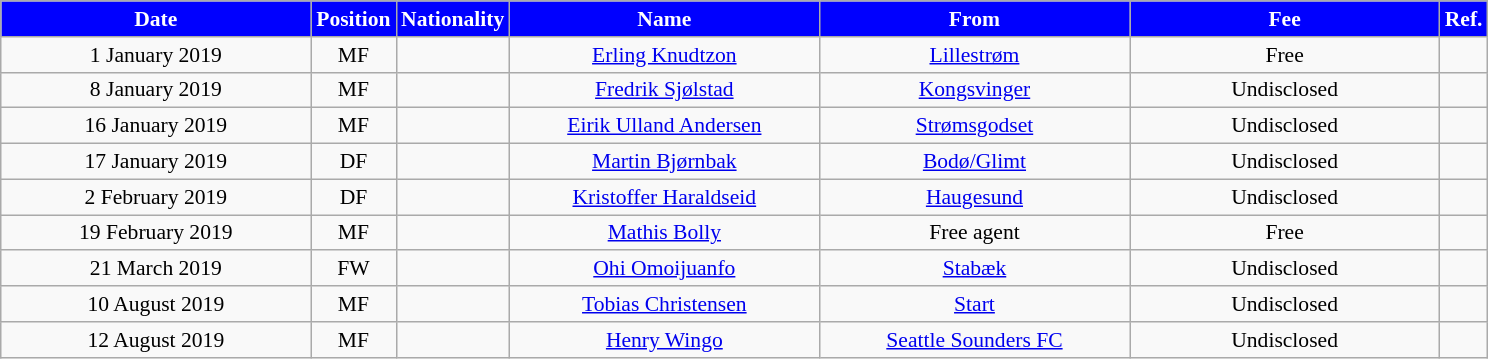<table class="wikitable"  style="text-align:center; font-size:90%; ">
<tr>
<th style="background:#00f; color:white; width:200px;">Date</th>
<th style="background:#00f; color:white; width:50px;">Position</th>
<th style="background:#00f; color:white; width:50px;">Nationality</th>
<th style="background:#00f; color:white; width:200px;">Name</th>
<th style="background:#00f; color:white; width:200px;">From</th>
<th style="background:#00f; color:white; width:200px;">Fee</th>
<th style="background:#00f; color:white; width:25px;">Ref.</th>
</tr>
<tr>
<td>1 January 2019</td>
<td>MF</td>
<td></td>
<td><a href='#'>Erling Knudtzon</a></td>
<td><a href='#'>Lillestrøm</a></td>
<td>Free</td>
<td></td>
</tr>
<tr>
<td>8 January 2019</td>
<td>MF</td>
<td></td>
<td><a href='#'>Fredrik Sjølstad</a></td>
<td><a href='#'>Kongsvinger</a></td>
<td>Undisclosed</td>
<td></td>
</tr>
<tr>
<td>16 January 2019</td>
<td>MF</td>
<td></td>
<td><a href='#'>Eirik Ulland Andersen</a></td>
<td><a href='#'>Strømsgodset</a></td>
<td>Undisclosed</td>
<td></td>
</tr>
<tr>
<td>17 January 2019</td>
<td>DF</td>
<td></td>
<td><a href='#'>Martin Bjørnbak</a></td>
<td><a href='#'>Bodø/Glimt</a></td>
<td>Undisclosed</td>
<td></td>
</tr>
<tr>
<td>2 February 2019</td>
<td>DF</td>
<td></td>
<td><a href='#'>Kristoffer Haraldseid</a></td>
<td><a href='#'>Haugesund</a></td>
<td>Undisclosed</td>
<td></td>
</tr>
<tr>
<td>19 February 2019</td>
<td>MF</td>
<td></td>
<td><a href='#'>Mathis Bolly</a></td>
<td>Free agent</td>
<td>Free</td>
<td></td>
</tr>
<tr>
<td>21 March 2019</td>
<td>FW</td>
<td></td>
<td><a href='#'>Ohi Omoijuanfo</a></td>
<td><a href='#'>Stabæk</a></td>
<td>Undisclosed</td>
<td></td>
</tr>
<tr>
<td>10 August 2019</td>
<td>MF</td>
<td></td>
<td><a href='#'>Tobias Christensen</a></td>
<td><a href='#'>Start</a></td>
<td>Undisclosed</td>
<td></td>
</tr>
<tr>
<td>12 August 2019</td>
<td>MF</td>
<td></td>
<td><a href='#'>Henry Wingo</a></td>
<td><a href='#'>Seattle Sounders FC</a></td>
<td>Undisclosed</td>
<td></td>
</tr>
</table>
